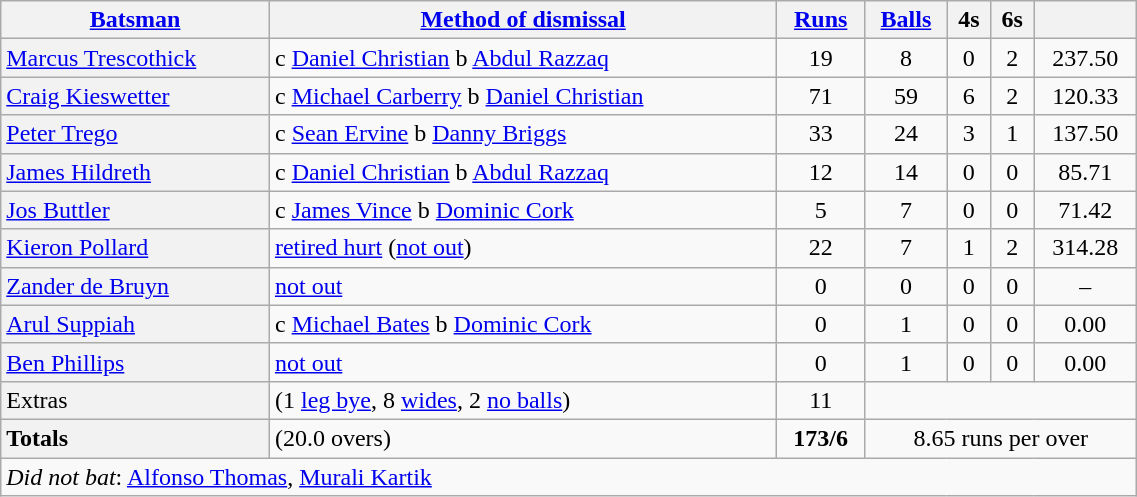<table border="1" cellpadding="1" cellspacing="0" style="border: gray solid 1px; border-collapse: collapse; text-align: center; width: 60%;" class="wikitable">
<tr>
<th scope="col"><a href='#'>Batsman</a></th>
<th scope="col"><a href='#'>Method of dismissal</a></th>
<th scope="col"><a href='#'>Runs</a></th>
<th scope="col"><a href='#'>Balls</a></th>
<th scope="col">4s</th>
<th scope="col">6s</th>
<th scope="col"></th>
</tr>
<tr>
<th scope="row" style="font-weight: normal; text-align: left;"><a href='#'>Marcus Trescothick</a> </th>
<td style=" text-align: left;">c <a href='#'>Daniel Christian</a> b <a href='#'>Abdul Razzaq</a></td>
<td>19</td>
<td>8</td>
<td>0</td>
<td>2</td>
<td>237.50</td>
</tr>
<tr>
<th scope="row" style="font-weight: normal; text-align: left;"><a href='#'>Craig Kieswetter</a> </th>
<td style=" text-align: left;">c <a href='#'>Michael Carberry</a> b <a href='#'>Daniel Christian</a></td>
<td>71</td>
<td>59</td>
<td>6</td>
<td>2</td>
<td>120.33</td>
</tr>
<tr>
<th scope="row" style="font-weight: normal; text-align: left;"><a href='#'>Peter Trego</a></th>
<td style=" text-align: left;">c <a href='#'>Sean Ervine</a> b <a href='#'>Danny Briggs</a></td>
<td>33</td>
<td>24</td>
<td>3</td>
<td>1</td>
<td>137.50</td>
</tr>
<tr>
<th scope="row" style="font-weight: normal; text-align: left;"><a href='#'>James Hildreth</a></th>
<td style=" text-align: left;">c <a href='#'>Daniel Christian</a> b <a href='#'>Abdul Razzaq</a></td>
<td>12</td>
<td>14</td>
<td>0</td>
<td>0</td>
<td>85.71</td>
</tr>
<tr>
<th scope="row" style="font-weight: normal; text-align: left;"><a href='#'>Jos Buttler</a></th>
<td style=" text-align: left;">c <a href='#'>James Vince</a> b <a href='#'>Dominic Cork</a></td>
<td>5</td>
<td>7</td>
<td>0</td>
<td>0</td>
<td>71.42</td>
</tr>
<tr>
<th scope="row" style="font-weight: normal; text-align: left;"><a href='#'>Kieron Pollard</a></th>
<td style=" text-align: left;"><a href='#'>retired hurt</a> (<a href='#'>not out</a>)</td>
<td>22</td>
<td>7</td>
<td>1</td>
<td>2</td>
<td>314.28</td>
</tr>
<tr>
<th scope="row" style="font-weight: normal; text-align: left;"><a href='#'>Zander de Bruyn</a></th>
<td style=" text-align: left;"><a href='#'>not out</a></td>
<td>0</td>
<td>0</td>
<td>0</td>
<td>0</td>
<td>–</td>
</tr>
<tr>
<th scope="row" style="font-weight: normal; text-align: left;"><a href='#'>Arul Suppiah</a></th>
<td style=" text-align: left;">c <a href='#'>Michael Bates</a>  b <a href='#'>Dominic Cork</a></td>
<td>0</td>
<td>1</td>
<td>0</td>
<td>0</td>
<td>0.00</td>
</tr>
<tr>
<th scope="row" style="font-weight: normal; text-align: left;"><a href='#'>Ben Phillips</a></th>
<td style=" text-align: left;"><a href='#'>not out</a></td>
<td>0</td>
<td>1</td>
<td>0</td>
<td>0</td>
<td>0.00</td>
</tr>
<tr>
<th scope="row" style="font-weight: normal; text-align: left;">Extras</th>
<td style=" text-align: left;">(1 <a href='#'>leg bye</a>, 8 <a href='#'>wides</a>, 2 <a href='#'>no balls</a>)</td>
<td>11</td>
<td colspan="4"></td>
</tr>
<tr>
<th scope="row" style="font-weight: normal; text-align: left;"><strong>Totals</strong></th>
<td style=" text-align: left;">(20.0 overs)</td>
<td><strong>173/6</strong></td>
<td colspan="4">8.65 runs per over</td>
</tr>
<tr align="left">
<td colspan="7"><em>Did not bat</em>: <a href='#'>Alfonso Thomas</a>, <a href='#'>Murali Kartik</a></td>
</tr>
</table>
